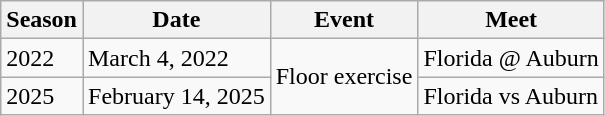<table class="wikitable">
<tr>
<th>Season</th>
<th>Date</th>
<th>Event</th>
<th>Meet</th>
</tr>
<tr>
<td rowspan="1">2022</td>
<td>March 4, 2022</td>
<td rowspan="2">Floor exercise</td>
<td>Florida @ Auburn</td>
</tr>
<tr>
<td rowspan="1">2025</td>
<td>February 14, 2025</td>
<td>Florida vs Auburn</td>
</tr>
</table>
